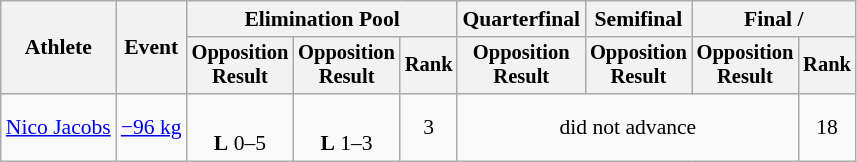<table class="wikitable" style="font-size:90%">
<tr>
<th rowspan="2">Athlete</th>
<th rowspan="2">Event</th>
<th colspan=3>Elimination Pool</th>
<th>Quarterfinal</th>
<th>Semifinal</th>
<th colspan=2>Final / </th>
</tr>
<tr style="font-size: 95%">
<th>Opposition<br>Result</th>
<th>Opposition<br>Result</th>
<th>Rank</th>
<th>Opposition<br>Result</th>
<th>Opposition<br>Result</th>
<th>Opposition<br>Result</th>
<th>Rank</th>
</tr>
<tr align=center>
<td align=left><a href='#'>Nico Jacobs</a></td>
<td align=left><a href='#'>−96 kg</a></td>
<td><br><strong>L</strong> 0–5 <sup></sup></td>
<td><br><strong>L</strong> 1–3 <sup></sup></td>
<td>3</td>
<td colspan=3>did not advance</td>
<td>18</td>
</tr>
</table>
